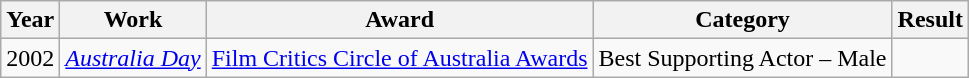<table class=wikitable>
<tr>
<th>Year</th>
<th>Work</th>
<th>Award</th>
<th>Category</th>
<th>Result</th>
</tr>
<tr>
<td>2002</td>
<td><em><a href='#'>Australia Day</a></em></td>
<td><a href='#'>Film Critics Circle of Australia Awards</a></td>
<td>Best Supporting Actor – Male</td>
<td></td>
</tr>
</table>
